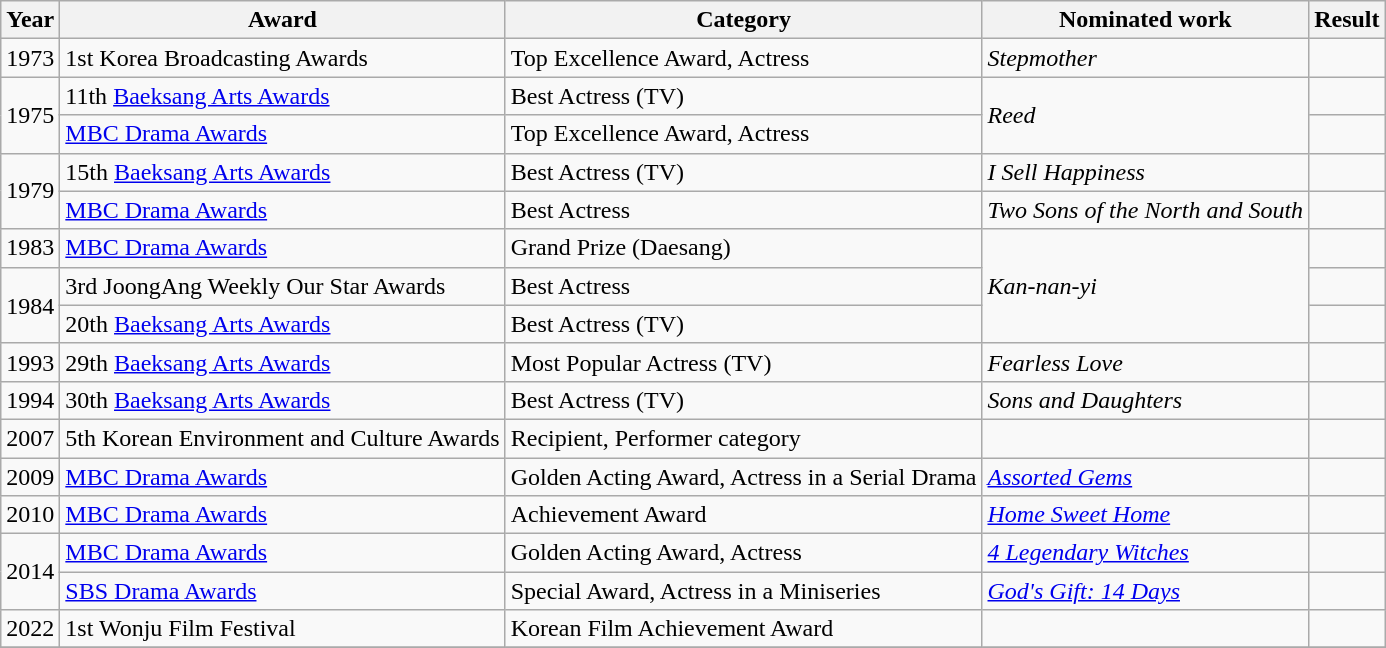<table class="wikitable">
<tr>
<th>Year</th>
<th>Award</th>
<th>Category</th>
<th>Nominated work</th>
<th>Result</th>
</tr>
<tr>
<td>1973</td>
<td>1st Korea Broadcasting Awards</td>
<td>Top Excellence Award, Actress</td>
<td><em>Stepmother</em></td>
<td></td>
</tr>
<tr>
<td rowspan=2>1975</td>
<td>11th <a href='#'>Baeksang Arts Awards</a></td>
<td>Best Actress (TV)</td>
<td rowspan=2><em>Reed</em></td>
<td></td>
</tr>
<tr>
<td><a href='#'>MBC Drama Awards</a></td>
<td>Top Excellence Award, Actress</td>
<td></td>
</tr>
<tr>
<td rowspan=2>1979</td>
<td>15th <a href='#'>Baeksang Arts Awards</a></td>
<td>Best Actress (TV)</td>
<td><em>I Sell Happiness</em></td>
<td></td>
</tr>
<tr>
<td><a href='#'>MBC Drama Awards</a></td>
<td>Best Actress</td>
<td><em>Two Sons of the North and South</em></td>
<td></td>
</tr>
<tr>
<td>1983</td>
<td><a href='#'>MBC Drama Awards</a></td>
<td>Grand Prize (Daesang)</td>
<td rowspan=3><em>Kan-nan-yi</em></td>
<td></td>
</tr>
<tr>
<td rowspan=2>1984</td>
<td>3rd JoongAng Weekly Our Star Awards</td>
<td>Best Actress</td>
<td></td>
</tr>
<tr>
<td>20th <a href='#'>Baeksang Arts Awards</a></td>
<td>Best Actress (TV)</td>
<td></td>
</tr>
<tr>
<td>1993</td>
<td>29th <a href='#'>Baeksang Arts Awards</a></td>
<td>Most Popular Actress (TV)</td>
<td><em>Fearless Love</em></td>
<td></td>
</tr>
<tr>
<td>1994</td>
<td>30th <a href='#'>Baeksang Arts Awards</a></td>
<td>Best Actress (TV)</td>
<td><em>Sons and Daughters</em></td>
<td></td>
</tr>
<tr>
<td>2007</td>
<td>5th Korean Environment and Culture Awards</td>
<td>Recipient, Performer category</td>
<td></td>
<td></td>
</tr>
<tr>
<td>2009</td>
<td><a href='#'>MBC Drama Awards</a></td>
<td>Golden Acting Award, Actress in a Serial Drama</td>
<td><em><a href='#'>Assorted Gems</a></em></td>
<td></td>
</tr>
<tr>
<td>2010</td>
<td><a href='#'>MBC Drama Awards</a></td>
<td>Achievement Award</td>
<td><em><a href='#'>Home Sweet Home</a></em></td>
<td></td>
</tr>
<tr>
<td rowspan=2>2014</td>
<td><a href='#'>MBC Drama Awards</a></td>
<td>Golden Acting Award, Actress</td>
<td><em><a href='#'>4 Legendary Witches</a></em></td>
<td></td>
</tr>
<tr>
<td><a href='#'>SBS Drama Awards</a></td>
<td>Special Award, Actress in a Miniseries</td>
<td><em><a href='#'>God's Gift: 14 Days</a></em></td>
<td></td>
</tr>
<tr>
<td>2022</td>
<td>1st Wonju Film Festival</td>
<td>Korean Film Achievement Award</td>
<td></td>
<td></td>
</tr>
<tr>
</tr>
</table>
